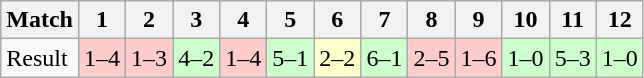<table class="wikitable">
<tr>
<th>Match</th>
<th>1</th>
<th>2</th>
<th>3</th>
<th>4</th>
<th>5</th>
<th>6</th>
<th>7</th>
<th>8</th>
<th>9</th>
<th>10</th>
<th>11</th>
<th>12</th>
</tr>
<tr>
<td>Result</td>
<td bgcolor="#FFCCCC">1–4</td>
<td bgcolor="#FFCCCC">1–3</td>
<td bgcolor="#CCFFCC">4–2</td>
<td bgcolor="#FFCCCC">1–4</td>
<td bgcolor="#CCFFCC">5–1</td>
<td bgcolor="#FFFFCC">2–2</td>
<td bgcolor="#CCFFCC">6–1</td>
<td bgcolor="#FFCCCC">2–5</td>
<td bgcolor="#FFCCCC">1–6</td>
<td bgcolor="#CCFFCC">1–0</td>
<td bgcolor="#CCFFCC">5–3</td>
<td bgcolor="#CCFFCC">1–0</td>
</tr>
</table>
